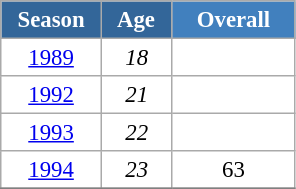<table class="wikitable" style="font-size:95%; text-align:center; border:grey solid 1px; border-collapse:collapse; background:#ffffff;">
<tr>
<th style="background-color:#369; color:white; width:60px;"> Season </th>
<th style="background-color:#369; color:white; width:40px;"> Age </th>
<th style="background-color:#4180be; color:white; width:75px;">Overall</th>
</tr>
<tr>
<td><a href='#'>1989</a></td>
<td><em>18</em></td>
<td></td>
</tr>
<tr>
<td><a href='#'>1992</a></td>
<td><em>21</em></td>
<td></td>
</tr>
<tr>
<td><a href='#'>1993</a></td>
<td><em>22</em></td>
<td></td>
</tr>
<tr>
<td><a href='#'>1994</a></td>
<td><em>23</em></td>
<td>63</td>
</tr>
<tr>
</tr>
</table>
